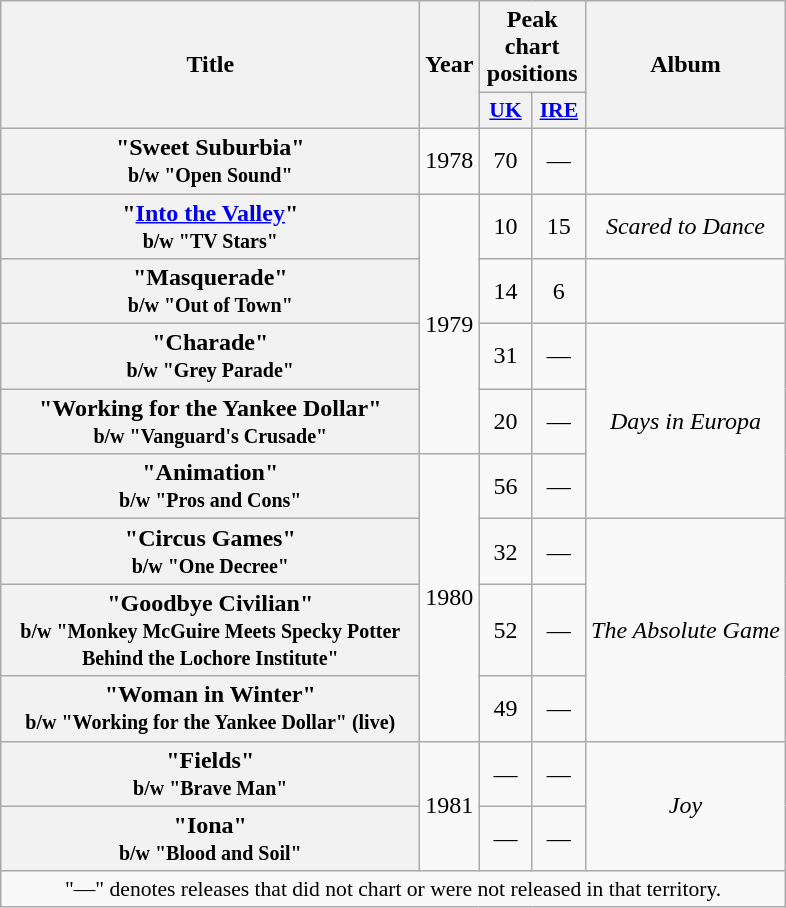<table class="wikitable plainrowheaders" style="text-align:center;">
<tr>
<th rowspan="2" scope="col" style="width:17em;">Title</th>
<th rowspan="2" scope="col" style="width:2em;">Year</th>
<th colspan="2">Peak chart positions</th>
<th rowspan="2">Album</th>
</tr>
<tr>
<th scope="col" style="width:2em;font-size:90%;"><a href='#'>UK</a><br></th>
<th scope="col" style="width:2em;font-size:90%;"><a href='#'>IRE</a><br></th>
</tr>
<tr>
<th scope="row">"Sweet Suburbia"<br><small>b/w "Open Sound"</small></th>
<td>1978</td>
<td>70</td>
<td>—</td>
<td></td>
</tr>
<tr>
<th scope="row">"<a href='#'>Into the Valley</a>"<br><small>b/w "TV Stars"</small></th>
<td rowspan="4">1979</td>
<td>10</td>
<td>15</td>
<td><em>Scared to Dance</em></td>
</tr>
<tr>
<th scope="row">"Masquerade"<br><small>b/w "Out of Town"</small></th>
<td>14</td>
<td>6</td>
<td></td>
</tr>
<tr>
<th scope="row">"Charade"<br><small>b/w "Grey Parade"</small></th>
<td>31</td>
<td>—</td>
<td rowspan="3"><em>Days in Europa</em></td>
</tr>
<tr>
<th scope="row">"Working for the Yankee Dollar"<br><small>b/w "Vanguard's Crusade"</small></th>
<td>20</td>
<td>—</td>
</tr>
<tr>
<th scope="row">"Animation"<br><small>b/w "Pros and Cons"</small></th>
<td rowspan="4">1980</td>
<td>56</td>
<td>—</td>
</tr>
<tr>
<th scope="row">"Circus Games"<br><small>b/w "One Decree"</small></th>
<td>32</td>
<td>—</td>
<td rowspan="3"><em>The Absolute Game</em></td>
</tr>
<tr>
<th scope="row">"Goodbye Civilian"<br><small>b/w "Monkey McGuire Meets Specky Potter Behind the Lochore Institute"</small></th>
<td>52</td>
<td>—</td>
</tr>
<tr>
<th scope="row">"Woman in Winter"<br><small>b/w "Working for the Yankee Dollar" (live)</small></th>
<td>49</td>
<td>—</td>
</tr>
<tr>
<th scope="row">"Fields"<br><small>b/w "Brave Man"</small></th>
<td rowspan="2">1981</td>
<td>—</td>
<td>—</td>
<td rowspan="2"><em>Joy</em></td>
</tr>
<tr>
<th scope="row">"Iona"<br><small>b/w "Blood and Soil"</small></th>
<td>—</td>
<td>—</td>
</tr>
<tr>
<td colspan="5" style="font-size:90%">"—" denotes releases that did not chart or were not released in that territory.</td>
</tr>
</table>
